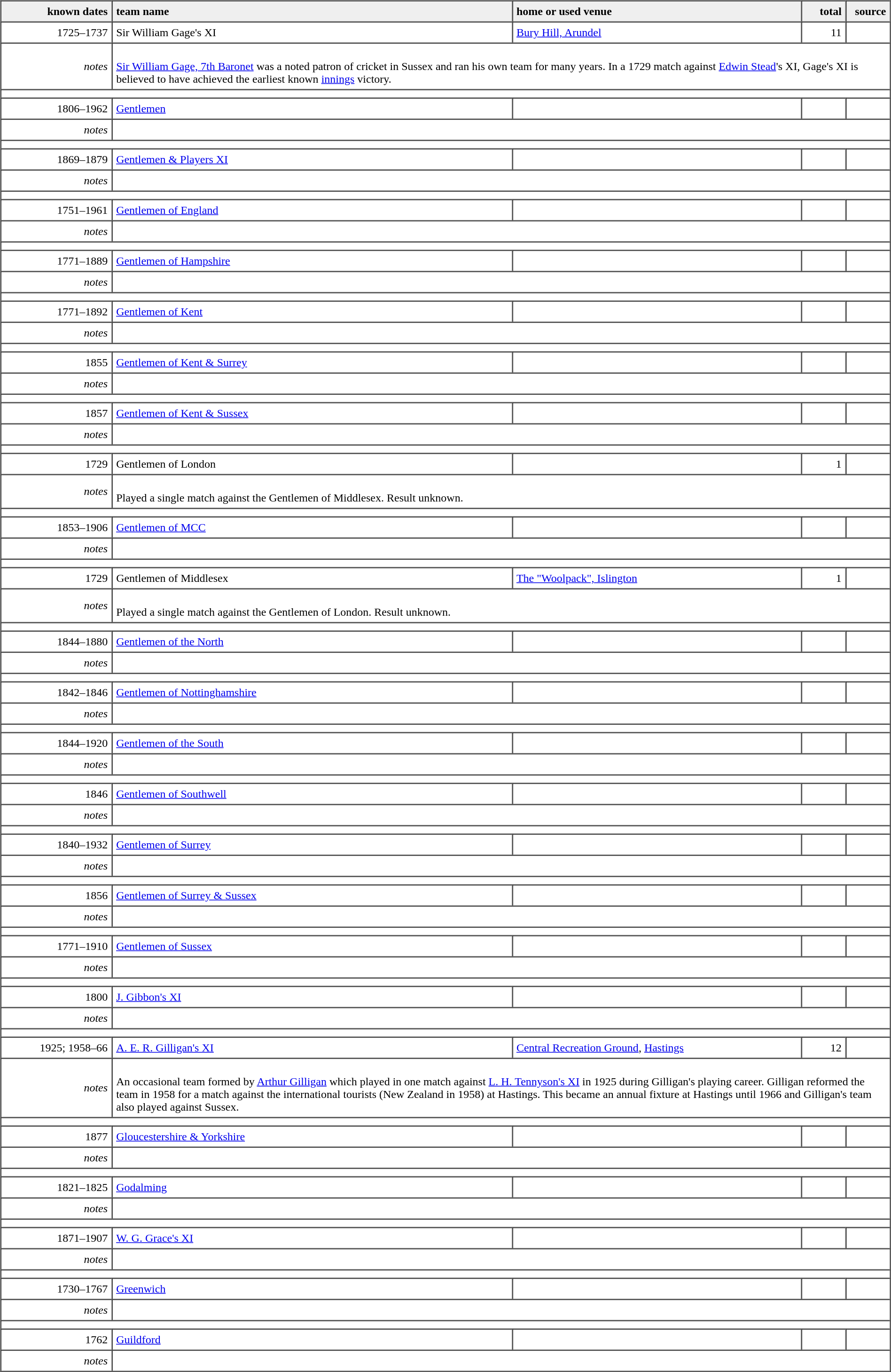<table border="1" cellpadding="5" cellspacing="0">
<tr style="background:#efefef;">
<th style="width:12.5%; text-align:right;">known dates</th>
<th style="width:45.0%; text-align:left;">team name</th>
<th style="width:32.5%; text-align:left;">home or used venue</th>
<th style="width:5.00%; text-align:right;">total</th>
<th style="width:5.00%; text-align:right;">source</th>
</tr>
<tr>
<td style="text-align:right;">1725–1737</td>
<td>Sir William Gage's XI</td>
<td><a href='#'>Bury Hill, Arundel</a></td>
<td style="text-align:right;">11</td>
<td style="text-align:right;"></td>
</tr>
<tr>
<td style="text-align:right;"><em>notes</em></td>
<td colspan="4"><br><a href='#'>Sir William Gage, 7th Baronet</a> was a noted patron of cricket in Sussex and ran his own team for many years. In a 1729 match against <a href='#'>Edwin Stead</a>'s XI, Gage's XI is believed to have achieved the earliest known <a href='#'>innings</a> victory.</td>
</tr>
<tr>
<td colspan="5"></td>
</tr>
<tr>
<td style="text-align:right;">1806–1962</td>
<td><a href='#'>Gentlemen</a></td>
<td></td>
<td style="text-align:right;"></td>
<td style="text-align:right;"></td>
</tr>
<tr>
<td style="text-align:right;"><em>notes</em></td>
<td colspan="4"></td>
</tr>
<tr>
<td colspan="5"></td>
</tr>
<tr>
<td style="text-align:right;">1869–1879</td>
<td><a href='#'>Gentlemen & Players XI</a></td>
<td></td>
<td style="text-align:right;"></td>
<td style="text-align:right;"></td>
</tr>
<tr>
<td style="text-align:right;"><em>notes</em></td>
<td colspan="4"></td>
</tr>
<tr>
<td colspan="5"></td>
</tr>
<tr>
<td style="text-align:right;">1751–1961</td>
<td><a href='#'>Gentlemen of England</a></td>
<td></td>
<td style="text-align:right;"></td>
<td style="text-align:right;"></td>
</tr>
<tr>
<td style="text-align:right;"><em>notes</em></td>
<td colspan="4"></td>
</tr>
<tr>
<td colspan="5"></td>
</tr>
<tr>
<td style="text-align:right;">1771–1889</td>
<td><a href='#'>Gentlemen of Hampshire</a></td>
<td></td>
<td style="text-align:right;"></td>
<td style="text-align:right;"></td>
</tr>
<tr>
<td style="text-align:right;"><em>notes</em></td>
<td colspan="4"></td>
</tr>
<tr>
<td colspan="5"></td>
</tr>
<tr>
<td style="text-align:right;">1771–1892</td>
<td><a href='#'>Gentlemen of Kent</a></td>
<td></td>
<td style="text-align:right;"></td>
<td style="text-align:right;"></td>
</tr>
<tr>
<td style="text-align:right;"><em>notes</em></td>
<td colspan="4"></td>
</tr>
<tr>
<td colspan="5"></td>
</tr>
<tr>
<td style="text-align:right;">1855</td>
<td><a href='#'>Gentlemen of Kent & Surrey</a></td>
<td></td>
<td style="text-align:right;"></td>
<td style="text-align:right;"></td>
</tr>
<tr>
<td style="text-align:right;"><em>notes</em></td>
<td colspan="4"></td>
</tr>
<tr>
<td colspan="5"></td>
</tr>
<tr>
<td style="text-align:right;">1857</td>
<td><a href='#'>Gentlemen of Kent & Sussex</a></td>
<td></td>
<td style="text-align:right;"></td>
<td style="text-align:right;"></td>
</tr>
<tr>
<td style="text-align:right;"><em>notes</em></td>
<td colspan="4"></td>
</tr>
<tr>
<td colspan="5"></td>
</tr>
<tr>
<td style="text-align:right;">1729</td>
<td>Gentlemen of London</td>
<td></td>
<td style="text-align:right;">1</td>
<td style="text-align:right;"></td>
</tr>
<tr>
<td style="text-align:right;"><em>notes</em></td>
<td colspan="4"><br>Played a single match against the Gentlemen of Middlesex. Result unknown.</td>
</tr>
<tr>
<td colspan="5"></td>
</tr>
<tr>
<td style="text-align:right;">1853–1906</td>
<td><a href='#'>Gentlemen of MCC</a></td>
<td></td>
<td style="text-align:right;"></td>
<td style="text-align:right;"></td>
</tr>
<tr>
<td style="text-align:right;"><em>notes</em></td>
<td colspan="4"></td>
</tr>
<tr>
<td colspan="5"></td>
</tr>
<tr>
<td style="text-align:right;">1729</td>
<td>Gentlemen of Middlesex</td>
<td><a href='#'>The "Woolpack", Islington</a></td>
<td style="text-align:right;">1</td>
<td style="text-align:right;"></td>
</tr>
<tr>
<td style="text-align:right;"><em>notes</em></td>
<td colspan="4"><br>Played a single match against the Gentlemen of London. Result unknown.</td>
</tr>
<tr>
<td colspan="5"></td>
</tr>
<tr>
<td style="text-align:right;">1844–1880</td>
<td><a href='#'>Gentlemen of the North</a></td>
<td></td>
<td style="text-align:right;"></td>
<td style="text-align:right;"></td>
</tr>
<tr>
<td style="text-align:right;"><em>notes</em></td>
<td colspan="4"></td>
</tr>
<tr>
<td colspan="5"></td>
</tr>
<tr>
<td style="text-align:right;">1842–1846</td>
<td><a href='#'>Gentlemen of Nottinghamshire</a></td>
<td></td>
<td style="text-align:right;"></td>
<td style="text-align:right;"></td>
</tr>
<tr>
<td style="text-align:right;"><em>notes</em></td>
<td colspan="4"></td>
</tr>
<tr>
<td colspan="5"></td>
</tr>
<tr>
<td style="text-align:right;">1844–1920</td>
<td><a href='#'>Gentlemen of the South</a></td>
<td></td>
<td style="text-align:right;"></td>
<td style="text-align:right;"></td>
</tr>
<tr>
<td style="text-align:right;"><em>notes</em></td>
<td colspan="4"></td>
</tr>
<tr>
<td colspan="5"></td>
</tr>
<tr>
<td style="text-align:right;">1846</td>
<td><a href='#'>Gentlemen of Southwell</a></td>
<td></td>
<td style="text-align:right;"></td>
<td style="text-align:right;"></td>
</tr>
<tr>
<td style="text-align:right;"><em>notes</em></td>
<td colspan="4"></td>
</tr>
<tr>
<td colspan="5"></td>
</tr>
<tr>
<td style="text-align:right;">1840–1932</td>
<td><a href='#'>Gentlemen of Surrey</a></td>
<td></td>
<td style="text-align:right;"></td>
<td style="text-align:right;"></td>
</tr>
<tr>
<td style="text-align:right;"><em>notes</em></td>
<td colspan="4"></td>
</tr>
<tr>
<td colspan="5"></td>
</tr>
<tr>
<td style="text-align:right;">1856</td>
<td><a href='#'>Gentlemen of Surrey & Sussex</a></td>
<td></td>
<td style="text-align:right;"></td>
<td style="text-align:right;"></td>
</tr>
<tr>
<td style="text-align:right;"><em>notes</em></td>
<td colspan="4"></td>
</tr>
<tr>
<td colspan="5"></td>
</tr>
<tr>
<td style="text-align:right;">1771–1910</td>
<td><a href='#'>Gentlemen of Sussex</a></td>
<td></td>
<td style="text-align:right;"></td>
<td style="text-align:right;"></td>
</tr>
<tr>
<td style="text-align:right;"><em>notes</em></td>
<td colspan="4"></td>
</tr>
<tr>
<td colspan="5"></td>
</tr>
<tr>
<td style="text-align:right;">1800</td>
<td><a href='#'>J. Gibbon's XI</a></td>
<td></td>
<td style="text-align:right;"></td>
<td style="text-align:right;"></td>
</tr>
<tr>
<td style="text-align:right;"><em>notes</em></td>
<td colspan="4"></td>
</tr>
<tr>
<td colspan="5"></td>
</tr>
<tr>
<td style="text-align:right;">1925; 1958–66</td>
<td><a href='#'>A. E. R. Gilligan's XI</a></td>
<td><a href='#'>Central Recreation Ground</a>, <a href='#'>Hastings</a></td>
<td style="text-align:right;">12</td>
<td style="text-align:right;"></td>
</tr>
<tr>
<td style="text-align:right;"><em>notes</em></td>
<td colspan="4"><br>An occasional team formed by <a href='#'>Arthur Gilligan</a> which played in one match against <a href='#'>L. H. Tennyson's XI</a> in 1925 during Gilligan's playing career. Gilligan reformed the team in 1958 for a match against the international tourists (New Zealand in 1958) at Hastings. This became an annual fixture at Hastings until 1966 and Gilligan's team also played against Sussex.</td>
</tr>
<tr>
<td colspan="5"></td>
</tr>
<tr>
<td style="text-align:right;">1877</td>
<td><a href='#'>Gloucestershire & Yorkshire</a></td>
<td></td>
<td style="text-align:right;"></td>
<td style="text-align:right;"></td>
</tr>
<tr>
<td style="text-align:right;"><em>notes</em></td>
<td colspan="4"></td>
</tr>
<tr>
<td colspan="5"></td>
</tr>
<tr>
<td style="text-align:right;">1821–1825</td>
<td><a href='#'>Godalming</a></td>
<td></td>
<td style="text-align:right;"></td>
<td style="text-align:right;"></td>
</tr>
<tr>
<td style="text-align:right;"><em>notes</em></td>
<td colspan="4"></td>
</tr>
<tr>
<td colspan="5"></td>
</tr>
<tr>
<td style="text-align:right;">1871–1907</td>
<td><a href='#'>W. G. Grace's XI</a></td>
<td></td>
<td style="text-align:right;"></td>
<td style="text-align:right;"></td>
</tr>
<tr>
<td style="text-align:right;"><em>notes</em></td>
<td colspan="4"></td>
</tr>
<tr>
<td colspan="5"></td>
</tr>
<tr>
<td style="text-align:right;">1730–1767</td>
<td><a href='#'>Greenwich</a></td>
<td></td>
<td style="text-align:right;"></td>
<td style="text-align:right;"></td>
</tr>
<tr>
<td style="text-align:right;"><em>notes</em></td>
<td colspan="4"></td>
</tr>
<tr>
<td colspan="5"></td>
</tr>
<tr>
<td style="text-align:right;">1762</td>
<td><a href='#'>Guildford</a></td>
<td></td>
<td style="text-align:right;"></td>
<td style="text-align:right;"></td>
</tr>
<tr>
<td style="text-align:right;"><em>notes</em></td>
<td colspan="4"></td>
</tr>
</table>
